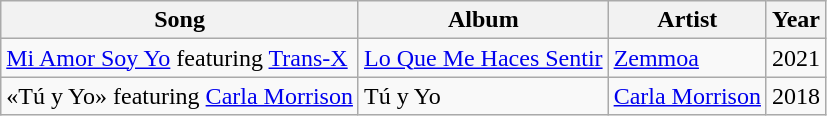<table class="wikitable">
<tr>
<th>Song</th>
<th>Album</th>
<th>Artist</th>
<th>Year</th>
</tr>
<tr>
<td><a href='#'>Mi Amor Soy Yo</a> featuring <a href='#'>Trans-X</a></td>
<td><a href='#'>Lo Que Me Haces Sentir</a></td>
<td><a href='#'>Zemmoa</a></td>
<td>2021</td>
</tr>
<tr>
<td>«Tú y Yo» featuring <a href='#'>Carla Morrison</a></td>
<td>Tú y Yo</td>
<td><a href='#'>Carla Morrison</a></td>
<td>2018</td>
</tr>
</table>
